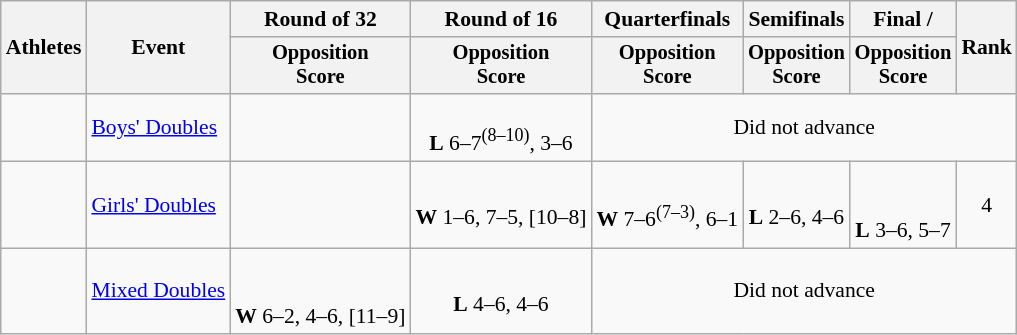<table class=wikitable style="font-size:90%">
<tr>
<th rowspan="2">Athletes</th>
<th rowspan="2">Event</th>
<th>Round of 32</th>
<th>Round of 16</th>
<th>Quarterfinals</th>
<th>Semifinals</th>
<th>Final / </th>
<th rowspan=2>Rank</th>
</tr>
<tr style="font-size:95%">
<th>Opposition<br>Score</th>
<th>Opposition<br>Score</th>
<th>Opposition<br>Score</th>
<th>Opposition<br>Score</th>
<th>Opposition<br>Score</th>
</tr>
<tr align=center>
<td align=left><br></td>
<td align=left><a href='#'>Boys' Doubles</a></td>
<td></td>
<td><br><strong>L</strong> 6–7<sup>(8–10)</sup>, 3–6</td>
<td colspan=4>Did not advance</td>
</tr>
<tr align=center>
<td align=left><br></td>
<td align=left><a href='#'>Girls' Doubles</a></td>
<td></td>
<td><br><strong>W</strong> 1–6, 7–5, [10–8]</td>
<td><br><strong>W</strong> 7–6<sup>(7–3)</sup>, 6–1</td>
<td><br><strong>L</strong> 2–6, 4–6</td>
<td><br><br><strong>L</strong> 3–6, 5–7</td>
<td>4</td>
</tr>
<tr align=center>
<td align=left><br></td>
<td align=left><a href='#'>Mixed Doubles</a></td>
<td><br><br><strong>W</strong> 6–2, 4–6, [11–9]</td>
<td><br><strong>L</strong> 4–6, 4–6</td>
<td colspan=4>Did not advance</td>
</tr>
</table>
